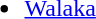<table width="50%">
<tr>
<td><br><ul><li><a href='#'>Walaka</a></li></ul></td>
</tr>
</table>
